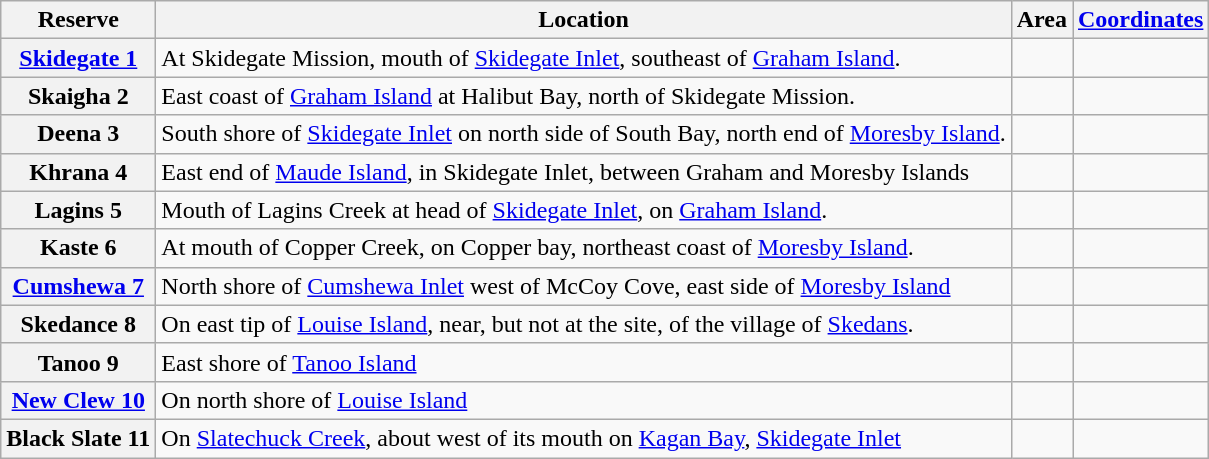<table class="wikitable">
<tr>
<th>Reserve</th>
<th>Location</th>
<th>Area</th>
<th><a href='#'>Coordinates</a></th>
</tr>
<tr>
<th><a href='#'>Skidegate 1</a></th>
<td>At Skidegate Mission, mouth of <a href='#'>Skidegate Inlet</a>, southeast of <a href='#'>Graham Island</a>.</td>
<td></td>
<td></td>
</tr>
<tr>
<th>Skaigha 2</th>
<td>East coast of <a href='#'>Graham Island</a> at Halibut Bay,  north of Skidegate Mission.</td>
<td></td>
<td></td>
</tr>
<tr>
<th>Deena 3</th>
<td>South shore of <a href='#'>Skidegate Inlet</a> on north side of South Bay, north end of <a href='#'>Moresby Island</a>.</td>
<td></td>
<td></td>
</tr>
<tr>
<th>Khrana 4</th>
<td>East end of <a href='#'>Maude Island</a>, in Skidegate Inlet, between Graham and Moresby Islands</td>
<td></td>
<td></td>
</tr>
<tr>
<th>Lagins 5</th>
<td>Mouth of Lagins Creek at head of <a href='#'>Skidegate Inlet</a>, on <a href='#'>Graham Island</a>.</td>
<td></td>
<td></td>
</tr>
<tr>
<th>Kaste 6</th>
<td>At mouth of Copper Creek, on Copper bay, northeast coast of <a href='#'>Moresby Island</a>.</td>
<td></td>
<td></td>
</tr>
<tr>
<th><a href='#'>Cumshewa 7</a></th>
<td>North shore of <a href='#'>Cumshewa Inlet</a> west of McCoy Cove, east side of <a href='#'>Moresby Island</a></td>
<td></td>
<td></td>
</tr>
<tr>
<th>Skedance 8</th>
<td>On east tip of <a href='#'>Louise Island</a>, near, but not at the site, of the village of <a href='#'>Skedans</a>.</td>
<td></td>
<td></td>
</tr>
<tr>
<th>Tanoo 9</th>
<td>East shore of <a href='#'>Tanoo Island</a></td>
<td></td>
<td></td>
</tr>
<tr>
<th><a href='#'>New Clew 10</a></th>
<td>On north shore of <a href='#'>Louise Island</a></td>
<td></td>
<td></td>
</tr>
<tr>
<th>Black Slate 11</th>
<td>On <a href='#'>Slatechuck Creek</a>, about  west of its mouth on <a href='#'>Kagan Bay</a>, <a href='#'>Skidegate Inlet</a></td>
<td></td>
<td></td>
</tr>
</table>
